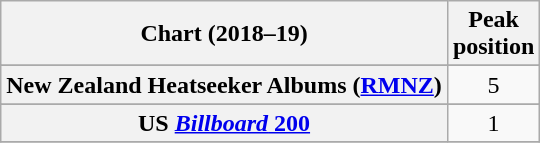<table class="wikitable sortable plainrowheaders" style="text-align:center">
<tr>
<th scope="col">Chart (2018–19)</th>
<th scope="col">Peak<br> position</th>
</tr>
<tr>
</tr>
<tr>
</tr>
<tr>
<th scope="row">New Zealand Heatseeker Albums (<a href='#'>RMNZ</a>)</th>
<td>5</td>
</tr>
<tr>
</tr>
<tr>
</tr>
<tr>
</tr>
<tr>
<th scope="row">US <a href='#'><em>Billboard</em> 200</a></th>
<td>1</td>
</tr>
<tr>
</tr>
</table>
